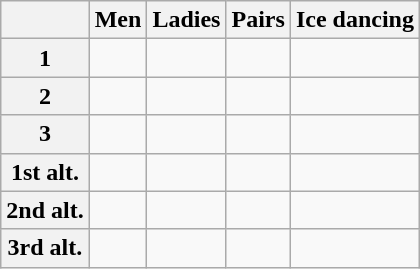<table class="wikitable">
<tr>
<th></th>
<th>Men</th>
<th>Ladies</th>
<th>Pairs</th>
<th>Ice dancing</th>
</tr>
<tr>
<th>1</th>
<td></td>
<td></td>
<td></td>
<td></td>
</tr>
<tr>
<th>2</th>
<td></td>
<td></td>
<td></td>
<td></td>
</tr>
<tr>
<th>3</th>
<td></td>
<td></td>
<td></td>
<td></td>
</tr>
<tr>
<th>1st alt.</th>
<td></td>
<td></td>
<td></td>
<td></td>
</tr>
<tr>
<th>2nd alt.</th>
<td></td>
<td></td>
<td></td>
<td></td>
</tr>
<tr>
<th>3rd alt.</th>
<td></td>
<td></td>
<td></td>
<td></td>
</tr>
</table>
